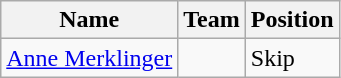<table class="wikitable">
<tr>
<th><strong>Name</strong></th>
<th><strong>Team</strong></th>
<th><strong>Position</strong></th>
</tr>
<tr>
<td><a href='#'>Anne Merklinger</a></td>
<td></td>
<td>Skip</td>
</tr>
</table>
